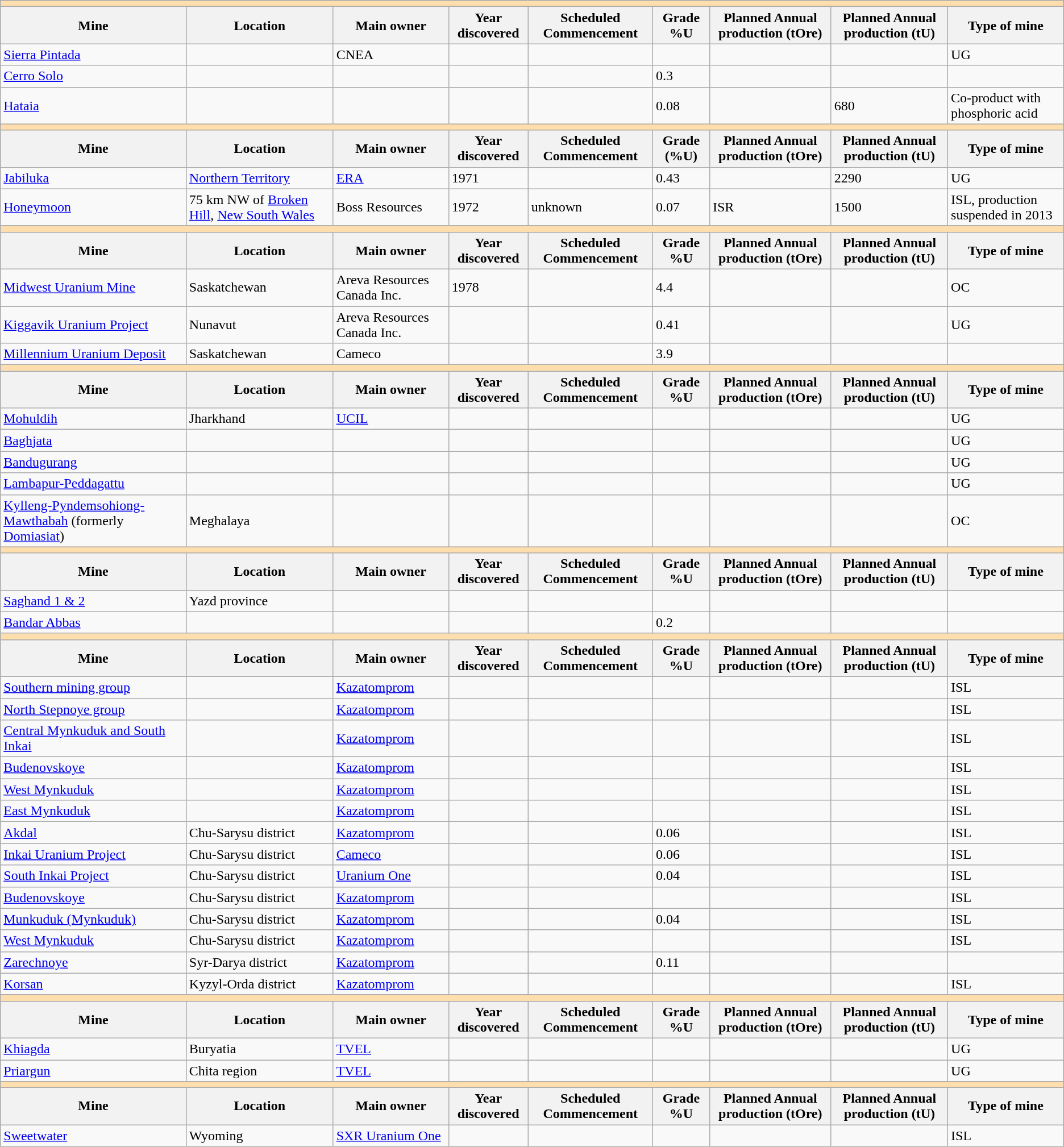<table class="wikitable">
<tr>
<td colspan="9"  style="background:#ffdead; text-align:center;"><strong></strong></td>
</tr>
<tr>
<th>Mine</th>
<th>Location</th>
<th>Main owner</th>
<th>Year discovered</th>
<th>Scheduled Commencement</th>
<th>Grade %U</th>
<th>Planned Annual production (tOre)</th>
<th>Planned Annual production (tU)</th>
<th>Type of mine</th>
</tr>
<tr>
<td><a href='#'>Sierra Pintada</a></td>
<td></td>
<td>CNEA</td>
<td></td>
<td></td>
<td></td>
<td></td>
<td></td>
<td>UG</td>
</tr>
<tr>
<td><a href='#'>Cerro Solo</a></td>
<td></td>
<td></td>
<td></td>
<td></td>
<td>0.3</td>
<td></td>
<td></td>
<td></td>
</tr>
<tr>
<td><a href='#'>Hataia</a></td>
<td></td>
<td></td>
<td></td>
<td></td>
<td>0.08</td>
<td></td>
<td>680</td>
<td>Co-product with phosphoric acid</td>
</tr>
<tr>
<td colspan="9"  style="background:#ffdead; text-align:center;"><strong></strong></td>
</tr>
<tr>
<th>Mine</th>
<th>Location</th>
<th>Main owner</th>
<th>Year discovered</th>
<th>Scheduled Commencement</th>
<th>Grade (%U)</th>
<th>Planned Annual production (tOre)</th>
<th>Planned Annual production (tU)</th>
<th>Type of mine</th>
</tr>
<tr>
<td><a href='#'>Jabiluka</a></td>
<td><a href='#'>Northern Territory</a></td>
<td><a href='#'>ERA</a></td>
<td>1971</td>
<td></td>
<td>0.43</td>
<td></td>
<td>2290</td>
<td>UG</td>
</tr>
<tr>
<td><a href='#'>Honeymoon</a></td>
<td>75 km NW of <a href='#'>Broken Hill</a>, <a href='#'>New South Wales</a></td>
<td>Boss Resources</td>
<td>1972</td>
<td>unknown</td>
<td>0.07</td>
<td>ISR</td>
<td>1500</td>
<td>ISL, production suspended in 2013</td>
</tr>
<tr>
<td colspan="9"  style="background:#ffdead; text-align:center;"><strong></strong></td>
</tr>
<tr>
<th>Mine</th>
<th>Location</th>
<th>Main owner</th>
<th>Year discovered</th>
<th>Scheduled Commencement</th>
<th>Grade %U</th>
<th>Planned Annual production (tOre)</th>
<th>Planned Annual production (tU)</th>
<th>Type of mine</th>
</tr>
<tr>
<td><a href='#'>Midwest Uranium Mine</a></td>
<td>Saskatchewan</td>
<td>Areva Resources Canada Inc.</td>
<td>1978</td>
<td></td>
<td>4.4</td>
<td></td>
<td></td>
<td>OC</td>
</tr>
<tr>
<td><a href='#'>Kiggavik Uranium Project</a></td>
<td>Nunavut</td>
<td>Areva Resources Canada Inc.</td>
<td></td>
<td></td>
<td>0.41</td>
<td></td>
<td></td>
<td>UG</td>
</tr>
<tr>
<td><a href='#'>Millennium Uranium Deposit</a></td>
<td>Saskatchewan</td>
<td>Cameco</td>
<td></td>
<td></td>
<td>3.9</td>
<td></td>
<td></td>
<td></td>
</tr>
<tr>
<td colspan="9"  style="background:#ffdead; text-align:center;"><strong></strong></td>
</tr>
<tr>
<th>Mine</th>
<th>Location</th>
<th>Main owner</th>
<th>Year discovered</th>
<th>Scheduled Commencement</th>
<th>Grade %U</th>
<th>Planned Annual production (tOre)</th>
<th>Planned Annual production (tU)</th>
<th>Type of mine</th>
</tr>
<tr>
<td><a href='#'>Mohuldih</a></td>
<td>Jharkhand</td>
<td><a href='#'>UCIL</a></td>
<td></td>
<td></td>
<td></td>
<td></td>
<td></td>
<td>UG</td>
</tr>
<tr>
<td><a href='#'>Baghjata</a></td>
<td></td>
<td></td>
<td></td>
<td></td>
<td></td>
<td></td>
<td></td>
<td>UG</td>
</tr>
<tr>
<td><a href='#'>Bandugurang</a></td>
<td></td>
<td></td>
<td></td>
<td></td>
<td></td>
<td></td>
<td></td>
<td>UG</td>
</tr>
<tr>
<td><a href='#'>Lambapur-Peddagattu</a></td>
<td></td>
<td></td>
<td></td>
<td></td>
<td></td>
<td></td>
<td></td>
<td>UG</td>
</tr>
<tr>
<td><a href='#'>Kylleng-Pyndemsohiong-Mawthabah</a> (formerly <a href='#'>Domiasiat</a>)</td>
<td>Meghalaya</td>
<td></td>
<td></td>
<td></td>
<td></td>
<td></td>
<td></td>
<td>OC</td>
</tr>
<tr>
<td colspan="9"  style="background:#ffdead; text-align:center;"><strong></strong></td>
</tr>
<tr>
<th>Mine</th>
<th>Location</th>
<th>Main owner</th>
<th>Year discovered</th>
<th>Scheduled Commencement</th>
<th>Grade %U</th>
<th>Planned Annual production (tOre)</th>
<th>Planned Annual production (tU)</th>
<th>Type of mine</th>
</tr>
<tr>
<td><a href='#'>Saghand 1 & 2</a></td>
<td>Yazd province</td>
<td></td>
<td></td>
<td></td>
<td></td>
<td></td>
<td></td>
<td></td>
</tr>
<tr>
<td><a href='#'>Bandar Abbas</a></td>
<td></td>
<td></td>
<td></td>
<td></td>
<td>0.2</td>
<td></td>
<td></td>
<td></td>
</tr>
<tr>
<td colspan="9"  style="background:#ffdead; text-align:center;"><strong></strong></td>
</tr>
<tr>
<th>Mine</th>
<th>Location</th>
<th>Main owner</th>
<th>Year discovered</th>
<th>Scheduled Commencement</th>
<th>Grade %U</th>
<th>Planned Annual production (tOre)</th>
<th>Planned Annual production (tU)</th>
<th>Type of mine</th>
</tr>
<tr>
<td><a href='#'>Southern mining group</a></td>
<td></td>
<td><a href='#'>Kazatomprom</a></td>
<td></td>
<td></td>
<td></td>
<td></td>
<td></td>
<td>ISL</td>
</tr>
<tr>
<td><a href='#'>North Stepnoye group</a></td>
<td></td>
<td><a href='#'>Kazatomprom</a></td>
<td></td>
<td></td>
<td></td>
<td></td>
<td></td>
<td>ISL</td>
</tr>
<tr>
<td><a href='#'>Central Mynkuduk and South Inkai</a></td>
<td></td>
<td><a href='#'>Kazatomprom</a></td>
<td></td>
<td></td>
<td></td>
<td></td>
<td></td>
<td>ISL</td>
</tr>
<tr>
<td><a href='#'>Budenovskoye</a></td>
<td></td>
<td><a href='#'>Kazatomprom</a></td>
<td></td>
<td></td>
<td></td>
<td></td>
<td></td>
<td>ISL</td>
</tr>
<tr>
<td><a href='#'>West Mynkuduk</a></td>
<td></td>
<td><a href='#'>Kazatomprom</a></td>
<td></td>
<td></td>
<td></td>
<td></td>
<td></td>
<td>ISL</td>
</tr>
<tr>
<td><a href='#'>East Mynkuduk</a></td>
<td></td>
<td><a href='#'>Kazatomprom</a></td>
<td></td>
<td></td>
<td></td>
<td></td>
<td></td>
<td>ISL</td>
</tr>
<tr>
<td><a href='#'>Akdal</a></td>
<td>Chu-Sarysu district</td>
<td><a href='#'>Kazatomprom</a></td>
<td></td>
<td></td>
<td>0.06</td>
<td></td>
<td></td>
<td>ISL</td>
</tr>
<tr>
<td><a href='#'>Inkai Uranium Project</a></td>
<td>Chu-Sarysu district</td>
<td><a href='#'>Cameco</a></td>
<td></td>
<td></td>
<td>0.06</td>
<td></td>
<td></td>
<td>ISL</td>
</tr>
<tr>
<td><a href='#'>South Inkai Project</a></td>
<td>Chu-Sarysu district</td>
<td><a href='#'>Uranium One</a></td>
<td></td>
<td></td>
<td>0.04</td>
<td></td>
<td></td>
<td>ISL</td>
</tr>
<tr>
<td><a href='#'>Budenovskoye</a></td>
<td>Chu-Sarysu district</td>
<td><a href='#'>Kazatomprom</a></td>
<td></td>
<td></td>
<td></td>
<td></td>
<td></td>
<td>ISL</td>
</tr>
<tr>
<td><a href='#'>Munkuduk (Mynkuduk)</a></td>
<td>Chu-Sarysu district</td>
<td><a href='#'>Kazatomprom</a></td>
<td></td>
<td></td>
<td>0.04</td>
<td></td>
<td></td>
<td>ISL</td>
</tr>
<tr>
<td><a href='#'>West Mynkuduk</a></td>
<td>Chu-Sarysu district</td>
<td><a href='#'>Kazatomprom</a></td>
<td></td>
<td></td>
<td></td>
<td></td>
<td></td>
<td>ISL</td>
</tr>
<tr>
<td><a href='#'>Zarechnoye</a></td>
<td>Syr-Darya district</td>
<td><a href='#'>Kazatomprom</a></td>
<td></td>
<td></td>
<td>0.11</td>
<td></td>
<td></td>
</tr>
<tr>
<td><a href='#'>Korsan</a></td>
<td>Kyzyl-Orda district</td>
<td><a href='#'>Kazatomprom</a></td>
<td></td>
<td></td>
<td></td>
<td></td>
<td></td>
<td>ISL</td>
</tr>
<tr>
<td colspan="9"  style="background:#ffdead; text-align:center;"><strong></strong></td>
</tr>
<tr>
<th>Mine</th>
<th>Location</th>
<th>Main owner</th>
<th>Year discovered</th>
<th>Scheduled Commencement</th>
<th>Grade %U</th>
<th>Planned Annual production (tOre)</th>
<th>Planned Annual production (tU)</th>
<th>Type of mine</th>
</tr>
<tr>
<td><a href='#'>Khiagda</a></td>
<td>Buryatia</td>
<td><a href='#'>TVEL</a></td>
<td></td>
<td></td>
<td></td>
<td></td>
<td></td>
<td>UG</td>
</tr>
<tr>
<td><a href='#'>Priargun</a></td>
<td>Chita region</td>
<td><a href='#'>TVEL</a></td>
<td></td>
<td></td>
<td></td>
<td></td>
<td></td>
<td>UG</td>
</tr>
<tr>
<td colspan="9"  style="background:#ffdead; text-align:center;"><strong></strong></td>
</tr>
<tr>
<th>Mine</th>
<th>Location</th>
<th>Main owner</th>
<th>Year discovered</th>
<th>Scheduled Commencement</th>
<th>Grade %U</th>
<th>Planned Annual production (tOre)</th>
<th>Planned Annual production (tU)</th>
<th>Type of mine</th>
</tr>
<tr>
<td><a href='#'>Sweetwater</a></td>
<td>Wyoming</td>
<td><a href='#'>SXR Uranium One</a></td>
<td></td>
<td></td>
<td></td>
<td></td>
<td></td>
<td>ISL</td>
</tr>
</table>
